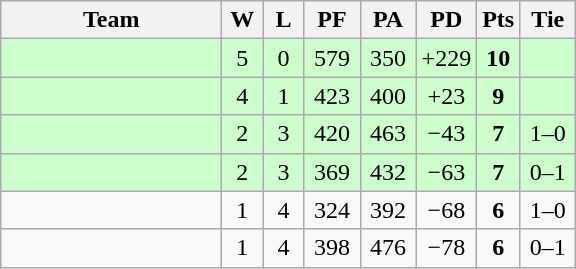<table class="wikitable" style="text-align:center;">
<tr>
<th width=140>Team</th>
<th width=20>W</th>
<th width=20>L</th>
<th width=30>PF</th>
<th width=30>PA</th>
<th width=30>PD</th>
<th width=20>Pts</th>
<th width=30>Tie</th>
</tr>
<tr bgcolor="#ccffcc">
<td align=left></td>
<td>5</td>
<td>0</td>
<td>579</td>
<td>350</td>
<td>+229</td>
<td><strong>10</strong></td>
<td></td>
</tr>
<tr bgcolor="#ccffcc">
<td align=left></td>
<td>4</td>
<td>1</td>
<td>423</td>
<td>400</td>
<td>+23</td>
<td><strong>9</strong></td>
<td></td>
</tr>
<tr bgcolor="#ccffcc">
<td align=left></td>
<td>2</td>
<td>3</td>
<td>420</td>
<td>463</td>
<td>−43</td>
<td><strong>7</strong></td>
<td>1–0</td>
</tr>
<tr bgcolor="#ccffcc">
<td align=left></td>
<td>2</td>
<td>3</td>
<td>369</td>
<td>432</td>
<td>−63</td>
<td><strong>7</strong></td>
<td>0–1</td>
</tr>
<tr>
<td align=left></td>
<td>1</td>
<td>4</td>
<td>324</td>
<td>392</td>
<td>−68</td>
<td><strong>6</strong></td>
<td>1–0</td>
</tr>
<tr>
<td align=left></td>
<td>1</td>
<td>4</td>
<td>398</td>
<td>476</td>
<td>−78</td>
<td><strong>6</strong></td>
<td>0–1</td>
</tr>
</table>
